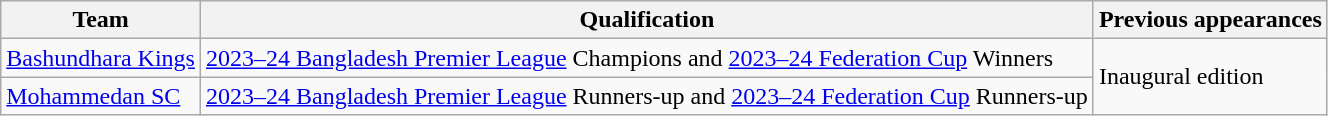<table class="wikitable">
<tr>
<th>Team</th>
<th>Qualification</th>
<th>Previous appearances</th>
</tr>
<tr>
<td><a href='#'>Bashundhara Kings</a></td>
<td><a href='#'>2023–24 Bangladesh Premier League</a> Champions and <a href='#'>2023–24 Federation Cup</a> Winners</td>
<td rowspan="2">Inaugural edition</td>
</tr>
<tr>
<td><a href='#'>Mohammedan SC</a></td>
<td><a href='#'>2023–24 Bangladesh Premier League</a> Runners-up and <a href='#'>2023–24 Federation Cup</a> Runners-up</td>
</tr>
</table>
